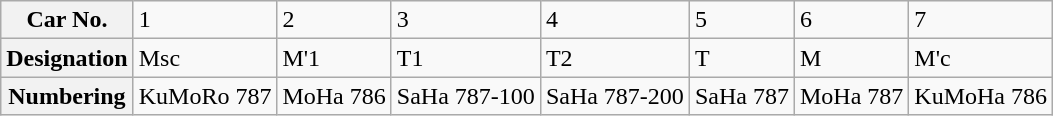<table class="wikitable">
<tr>
<th>Car No.</th>
<td>1</td>
<td>2</td>
<td>3</td>
<td>4</td>
<td>5</td>
<td>6</td>
<td>7</td>
</tr>
<tr>
<th>Designation</th>
<td>Msc</td>
<td>M'1</td>
<td>T1</td>
<td>T2</td>
<td>T</td>
<td>M</td>
<td>M'c</td>
</tr>
<tr>
<th>Numbering</th>
<td>KuMoRo 787</td>
<td>MoHa 786</td>
<td>SaHa 787-100</td>
<td>SaHa 787-200</td>
<td>SaHa 787</td>
<td>MoHa 787</td>
<td>KuMoHa 786</td>
</tr>
</table>
